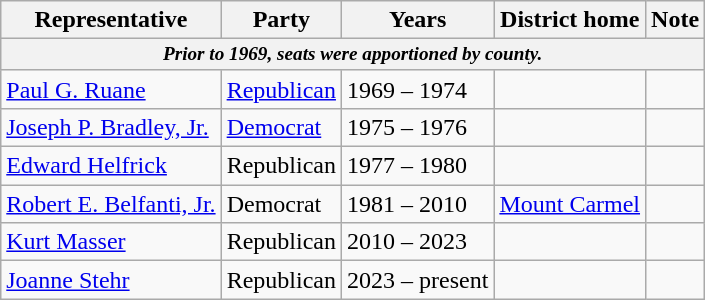<table class=wikitable>
<tr valign=bottom>
<th>Representative</th>
<th>Party</th>
<th>Years</th>
<th>District home</th>
<th>Note</th>
</tr>
<tr>
<th colspan=5 style="font-size: 80%;"><em>Prior to 1969, seats were apportioned by county.</em></th>
</tr>
<tr>
<td><a href='#'>Paul G. Ruane</a></td>
<td><a href='#'>Republican</a></td>
<td>1969 – 1974</td>
<td></td>
<td></td>
</tr>
<tr>
<td><a href='#'>Joseph P. Bradley, Jr.</a></td>
<td><a href='#'>Democrat</a></td>
<td>1975 – 1976</td>
<td></td>
<td></td>
</tr>
<tr>
<td><a href='#'>Edward Helfrick</a></td>
<td>Republican</td>
<td>1977 – 1980</td>
<td></td>
<td></td>
</tr>
<tr>
<td><a href='#'>Robert E. Belfanti, Jr.</a></td>
<td>Democrat</td>
<td>1981 – 2010</td>
<td><a href='#'>Mount Carmel</a></td>
<td></td>
</tr>
<tr>
<td><a href='#'>Kurt Masser</a></td>
<td>Republican</td>
<td>2010 – 2023</td>
<td></td>
<td></td>
</tr>
<tr>
<td><a href='#'>Joanne Stehr</a></td>
<td>Republican</td>
<td>2023 – present</td>
<td></td>
<td></td>
</tr>
</table>
